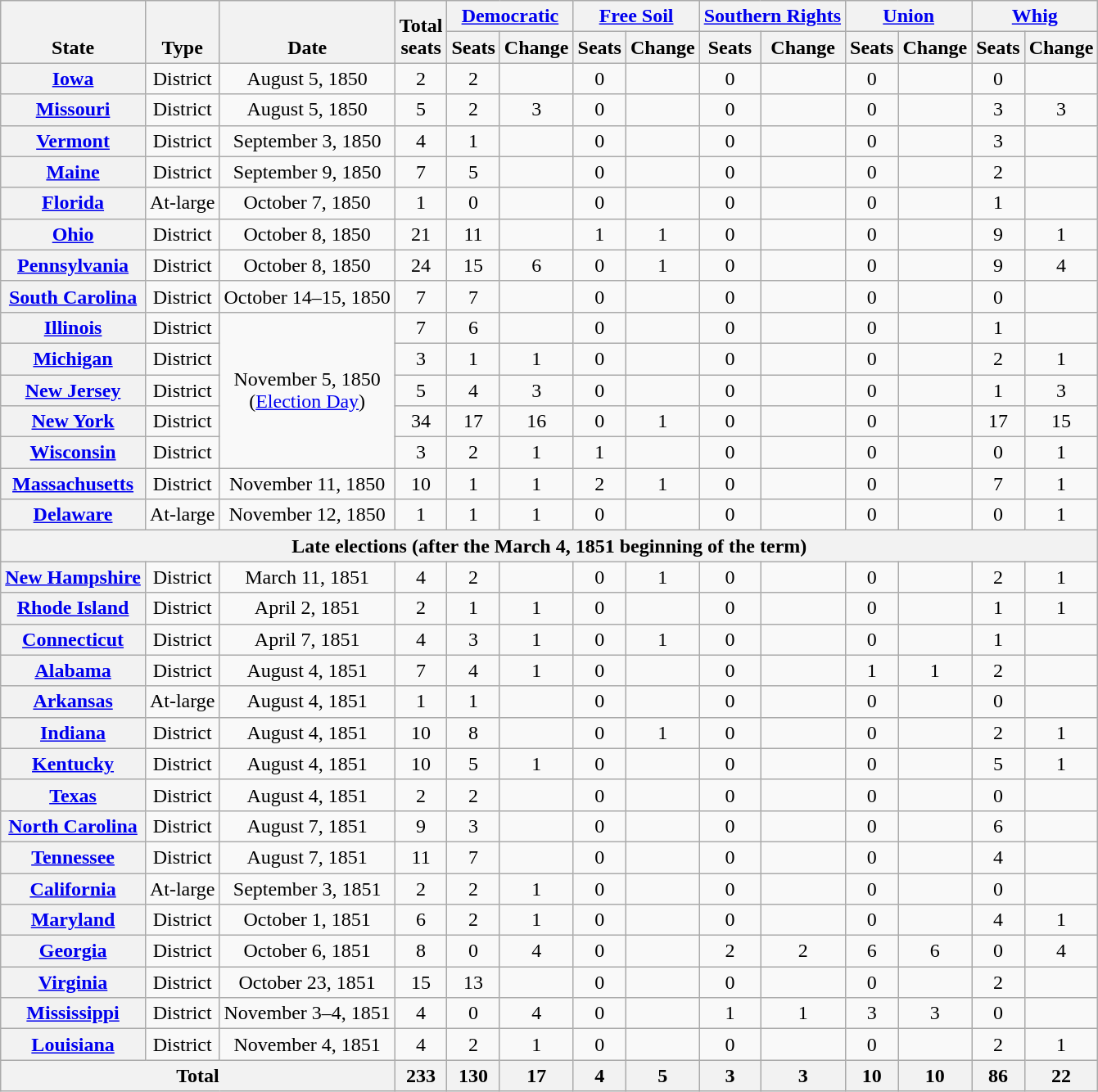<table class="wikitable sortable" style="text-align:center">
<tr valign=bottom>
<th rowspan=2>State</th>
<th rowspan=2>Type</th>
<th rowspan=2 data-sort-type=Date>Date</th>
<th rowspan=2>Total<br>seats</th>
<th colspan=2 ><a href='#'>Democratic</a></th>
<th colspan=2 ><a href='#'>Free Soil</a></th>
<th colspan=2 ><a href='#'>Southern Rights</a></th>
<th colspan=2 ><a href='#'>Union</a></th>
<th colspan=2 ><a href='#'>Whig</a></th>
</tr>
<tr>
<th>Seats</th>
<th>Change</th>
<th>Seats</th>
<th>Change</th>
<th>Seats</th>
<th>Change</th>
<th>Seats</th>
<th>Change</th>
<th>Seats</th>
<th>Change</th>
</tr>
<tr>
<th><a href='#'>Iowa</a></th>
<td>District</td>
<td>August 5, 1850</td>
<td>2</td>
<td>2</td>
<td></td>
<td>0</td>
<td></td>
<td>0</td>
<td></td>
<td>0</td>
<td></td>
<td>0</td>
<td></td>
</tr>
<tr>
<th><a href='#'>Missouri</a></th>
<td>District</td>
<td>August 5, 1850</td>
<td>5</td>
<td>2</td>
<td>3</td>
<td>0</td>
<td></td>
<td>0</td>
<td></td>
<td>0</td>
<td></td>
<td>3</td>
<td>3</td>
</tr>
<tr>
<th><a href='#'>Vermont</a></th>
<td>District</td>
<td>September 3, 1850</td>
<td>4</td>
<td>1</td>
<td></td>
<td>0</td>
<td></td>
<td>0</td>
<td></td>
<td>0</td>
<td></td>
<td>3</td>
<td></td>
</tr>
<tr>
<th><a href='#'>Maine</a></th>
<td>District</td>
<td>September 9, 1850</td>
<td>7</td>
<td>5</td>
<td></td>
<td>0</td>
<td></td>
<td>0</td>
<td></td>
<td>0</td>
<td></td>
<td>2</td>
<td></td>
</tr>
<tr>
<th><a href='#'>Florida</a></th>
<td>At-large</td>
<td>October 7, 1850</td>
<td>1</td>
<td>0</td>
<td></td>
<td>0</td>
<td></td>
<td>0</td>
<td></td>
<td>0</td>
<td></td>
<td>1</td>
<td></td>
</tr>
<tr>
<th><a href='#'>Ohio</a></th>
<td>District</td>
<td>October 8, 1850</td>
<td>21</td>
<td>11</td>
<td></td>
<td>1</td>
<td>1</td>
<td>0</td>
<td></td>
<td>0</td>
<td></td>
<td>9</td>
<td>1</td>
</tr>
<tr>
<th><a href='#'>Pennsylvania</a></th>
<td>District</td>
<td>October 8, 1850</td>
<td>24</td>
<td>15</td>
<td>6</td>
<td>0</td>
<td>1</td>
<td>0</td>
<td></td>
<td>0</td>
<td></td>
<td>9</td>
<td>4</td>
</tr>
<tr>
<th><a href='#'>South Carolina</a></th>
<td>District</td>
<td data-sort-value="October 14, 1850">October 14–15, 1850</td>
<td>7</td>
<td>7</td>
<td></td>
<td>0</td>
<td></td>
<td>0</td>
<td></td>
<td>0</td>
<td></td>
<td>0</td>
<td></td>
</tr>
<tr>
<th><a href='#'>Illinois</a></th>
<td>District</td>
<td rowspan=5 data-sort-value="November 5, 1850">November 5, 1850<br>(<a href='#'>Election Day</a>)</td>
<td>7</td>
<td>6</td>
<td></td>
<td>0</td>
<td></td>
<td>0</td>
<td></td>
<td>0</td>
<td></td>
<td>1</td>
<td></td>
</tr>
<tr>
<th><a href='#'>Michigan</a></th>
<td>District</td>
<td>3</td>
<td>1</td>
<td>1</td>
<td>0</td>
<td></td>
<td>0</td>
<td></td>
<td>0</td>
<td></td>
<td>2</td>
<td>1</td>
</tr>
<tr>
<th><a href='#'>New Jersey</a></th>
<td>District</td>
<td>5</td>
<td>4</td>
<td>3</td>
<td>0</td>
<td></td>
<td>0</td>
<td></td>
<td>0</td>
<td></td>
<td>1</td>
<td>3</td>
</tr>
<tr>
<th><a href='#'>New York</a></th>
<td>District</td>
<td>34</td>
<td>17</td>
<td>16</td>
<td>0</td>
<td>1</td>
<td>0</td>
<td></td>
<td>0</td>
<td></td>
<td>17</td>
<td>15</td>
</tr>
<tr>
<th><a href='#'>Wisconsin</a></th>
<td>District</td>
<td>3</td>
<td>2</td>
<td>1</td>
<td>1</td>
<td></td>
<td>0</td>
<td></td>
<td>0</td>
<td></td>
<td>0</td>
<td>1</td>
</tr>
<tr>
<th><a href='#'>Massachusetts</a></th>
<td>District</td>
<td>November 11, 1850</td>
<td>10</td>
<td>1</td>
<td>1</td>
<td>2</td>
<td>1</td>
<td>0</td>
<td></td>
<td>0</td>
<td></td>
<td>7</td>
<td>1</td>
</tr>
<tr>
<th><a href='#'>Delaware</a></th>
<td>At-large</td>
<td>November 12, 1850</td>
<td>1</td>
<td>1</td>
<td>1</td>
<td>0</td>
<td></td>
<td>0</td>
<td></td>
<td>0</td>
<td></td>
<td>0</td>
<td>1</td>
</tr>
<tr>
<th colspan=14 data-sort-value="March 4, 1851">Late elections (after the March 4, 1851 beginning of the term)</th>
</tr>
<tr>
<th><a href='#'>New Hampshire</a></th>
<td>District</td>
<td>March 11, 1851</td>
<td>4</td>
<td>2</td>
<td></td>
<td>0</td>
<td>1</td>
<td>0</td>
<td></td>
<td>0</td>
<td></td>
<td>2</td>
<td>1</td>
</tr>
<tr>
<th><a href='#'>Rhode Island</a></th>
<td>District</td>
<td>April 2, 1851</td>
<td>2</td>
<td>1</td>
<td>1</td>
<td>0</td>
<td></td>
<td>0</td>
<td></td>
<td>0</td>
<td></td>
<td>1</td>
<td>1</td>
</tr>
<tr>
<th><a href='#'>Connecticut</a></th>
<td>District</td>
<td>April 7, 1851</td>
<td>4</td>
<td>3</td>
<td>1</td>
<td>0</td>
<td>1</td>
<td>0</td>
<td></td>
<td>0</td>
<td></td>
<td>1</td>
<td></td>
</tr>
<tr>
<th><a href='#'>Alabama</a></th>
<td>District</td>
<td>August 4, 1851</td>
<td>7</td>
<td>4</td>
<td>1</td>
<td>0</td>
<td></td>
<td>0</td>
<td></td>
<td>1</td>
<td>1</td>
<td>2</td>
<td></td>
</tr>
<tr>
<th><a href='#'>Arkansas</a></th>
<td>At-large</td>
<td>August 4, 1851</td>
<td>1</td>
<td>1</td>
<td></td>
<td>0</td>
<td></td>
<td>0</td>
<td></td>
<td>0</td>
<td></td>
<td>0</td>
<td></td>
</tr>
<tr>
<th><a href='#'>Indiana</a></th>
<td>District</td>
<td>August 4, 1851</td>
<td>10</td>
<td>8</td>
<td></td>
<td>0</td>
<td>1</td>
<td>0</td>
<td></td>
<td>0</td>
<td></td>
<td>2</td>
<td>1</td>
</tr>
<tr>
<th><a href='#'>Kentucky</a></th>
<td>District</td>
<td>August 4, 1851</td>
<td>10</td>
<td>5</td>
<td>1</td>
<td>0</td>
<td></td>
<td>0</td>
<td></td>
<td>0</td>
<td></td>
<td>5</td>
<td>1</td>
</tr>
<tr>
<th><a href='#'>Texas</a></th>
<td>District</td>
<td>August 4, 1851</td>
<td>2</td>
<td>2</td>
<td></td>
<td>0</td>
<td></td>
<td>0</td>
<td></td>
<td>0</td>
<td></td>
<td>0</td>
<td></td>
</tr>
<tr>
<th><a href='#'>North Carolina</a></th>
<td>District</td>
<td>August 7, 1851</td>
<td>9</td>
<td>3</td>
<td></td>
<td>0</td>
<td></td>
<td>0</td>
<td></td>
<td>0</td>
<td></td>
<td>6</td>
<td></td>
</tr>
<tr>
<th><a href='#'>Tennessee</a></th>
<td>District</td>
<td>August 7, 1851</td>
<td>11</td>
<td>7</td>
<td></td>
<td>0</td>
<td></td>
<td>0</td>
<td></td>
<td>0</td>
<td></td>
<td>4</td>
<td></td>
</tr>
<tr>
<th><a href='#'>California</a></th>
<td>At-large</td>
<td>September 3, 1851</td>
<td>2</td>
<td>2</td>
<td>1</td>
<td>0</td>
<td></td>
<td>0</td>
<td></td>
<td>0</td>
<td></td>
<td>0</td>
<td></td>
</tr>
<tr>
<th><a href='#'>Maryland</a></th>
<td>District</td>
<td>October 1, 1851</td>
<td>6</td>
<td>2</td>
<td>1</td>
<td>0</td>
<td></td>
<td>0</td>
<td></td>
<td>0</td>
<td></td>
<td>4</td>
<td>1</td>
</tr>
<tr>
<th><a href='#'>Georgia</a></th>
<td>District</td>
<td>October 6, 1851</td>
<td>8</td>
<td>0</td>
<td>4</td>
<td>0</td>
<td></td>
<td>2</td>
<td>2</td>
<td>6</td>
<td>6</td>
<td>0</td>
<td>4</td>
</tr>
<tr>
<th><a href='#'>Virginia</a></th>
<td>District</td>
<td>October 23, 1851</td>
<td>15</td>
<td>13</td>
<td></td>
<td>0</td>
<td></td>
<td>0</td>
<td></td>
<td>0</td>
<td></td>
<td>2</td>
<td></td>
</tr>
<tr>
<th><a href='#'>Mississippi</a></th>
<td>District</td>
<td data-sort-value="November 3, 1851">November 3–4, 1851</td>
<td>4</td>
<td>0</td>
<td>4</td>
<td>0</td>
<td></td>
<td>1</td>
<td>1</td>
<td>3</td>
<td>3</td>
<td>0</td>
<td></td>
</tr>
<tr>
<th><a href='#'>Louisiana</a></th>
<td>District</td>
<td>November 4, 1851</td>
<td>4</td>
<td>2</td>
<td>1</td>
<td>0</td>
<td></td>
<td>0</td>
<td></td>
<td>0</td>
<td></td>
<td>2</td>
<td>1</td>
</tr>
<tr>
<th colspan=3>Total</th>
<th>233</th>
<th>130<br></th>
<th>17</th>
<th>4<br></th>
<th>5</th>
<th>3<br></th>
<th>3</th>
<th>10<br></th>
<th>10</th>
<th>86<br></th>
<th>22</th>
</tr>
</table>
